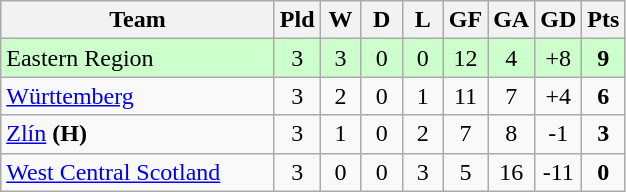<table class="wikitable" style="text-align:center;">
<tr>
<th width=175>Team</th>
<th width=20 abbr="Played">Pld</th>
<th width=20 abbr="Won">W</th>
<th width=20 abbr="Drawn">D</th>
<th width=20 abbr="Lost">L</th>
<th width=20 abbr="Goals for">GF</th>
<th width=20 abbr="Goals against">GA</th>
<th width=20 abbr="Goal difference">GD</th>
<th width=20 abbr="Points">Pts</th>
</tr>
<tr bgcolor="#ccffcc">
<td align=left> Eastern Region</td>
<td>3</td>
<td>3</td>
<td>0</td>
<td>0</td>
<td>12</td>
<td>4</td>
<td>+8</td>
<td><strong>9</strong></td>
</tr>
<tr>
<td align=left> <a href='#'>Württemberg</a></td>
<td>3</td>
<td>2</td>
<td>0</td>
<td>1</td>
<td>11</td>
<td>7</td>
<td>+4</td>
<td><strong>6</strong></td>
</tr>
<tr>
<td align=left> <a href='#'>Zlín</a> <strong>(H)</strong></td>
<td>3</td>
<td>1</td>
<td>0</td>
<td>2</td>
<td>7</td>
<td>8</td>
<td>-1</td>
<td><strong>3</strong></td>
</tr>
<tr>
<td align=left> <a href='#'>West Central Scotland</a></td>
<td>3</td>
<td>0</td>
<td>0</td>
<td>3</td>
<td>5</td>
<td>16</td>
<td>-11</td>
<td><strong>0</strong></td>
</tr>
</table>
